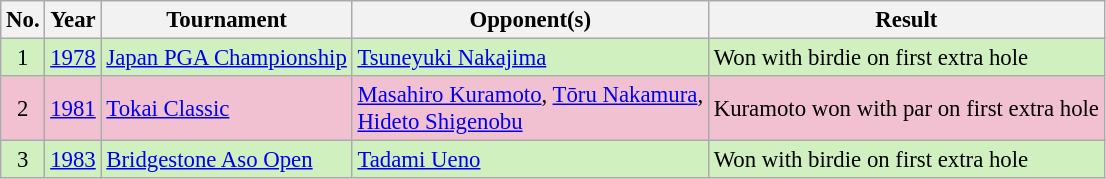<table class="wikitable" style="font-size:95%;">
<tr>
<th>No.</th>
<th>Year</th>
<th>Tournament</th>
<th>Opponent(s)</th>
<th>Result</th>
</tr>
<tr style="background:#D0F0C0;">
<td align=center>1</td>
<td><a href='#'>1978</a></td>
<td><a href='#'>Japan PGA Championship</a></td>
<td> <a href='#'>Tsuneyuki Nakajima</a></td>
<td>Won with birdie on first extra hole</td>
</tr>
<tr style="background:#F2C1D1;">
<td align=center>2</td>
<td><a href='#'>1981</a></td>
<td><a href='#'>Tokai Classic</a></td>
<td> <a href='#'>Masahiro Kuramoto</a>,  <a href='#'>Tōru Nakamura</a>,<br> <a href='#'>Hideto Shigenobu</a></td>
<td>Kuramoto won with par on first extra hole</td>
</tr>
<tr style="background:#D0F0C0;">
<td align=center>3</td>
<td><a href='#'>1983</a></td>
<td><a href='#'>Bridgestone Aso Open</a></td>
<td> <a href='#'>Tadami Ueno</a></td>
<td>Won with birdie on first extra hole</td>
</tr>
</table>
